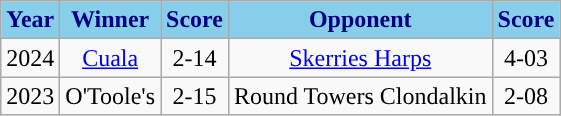<table class="wikitable" style="text-align:center;">
<tr>
<th style="background:skyblue;color:navy;">Year</th>
<th style="background:skyblue;color:navy;">Winner</th>
<th style="background:skyblue;color:navy;">Score</th>
<th style="background:skyblue;color:navy;">Opponent</th>
<th style="background:skyblue;color:navy;">Score</th>
</tr>
<tr>
<td>2024</td>
<td><a href='#'>Cuala</a></td>
<td>2-14</td>
<td><a href='#'>Skerries Harps</a></td>
<td>4-03</td>
</tr>
<tr>
<td>2023</td>
<td>O'Toole's</td>
<td>2-15</td>
<td>Round Towers Clondalkin</td>
<td>2-08</td>
</tr>
</table>
